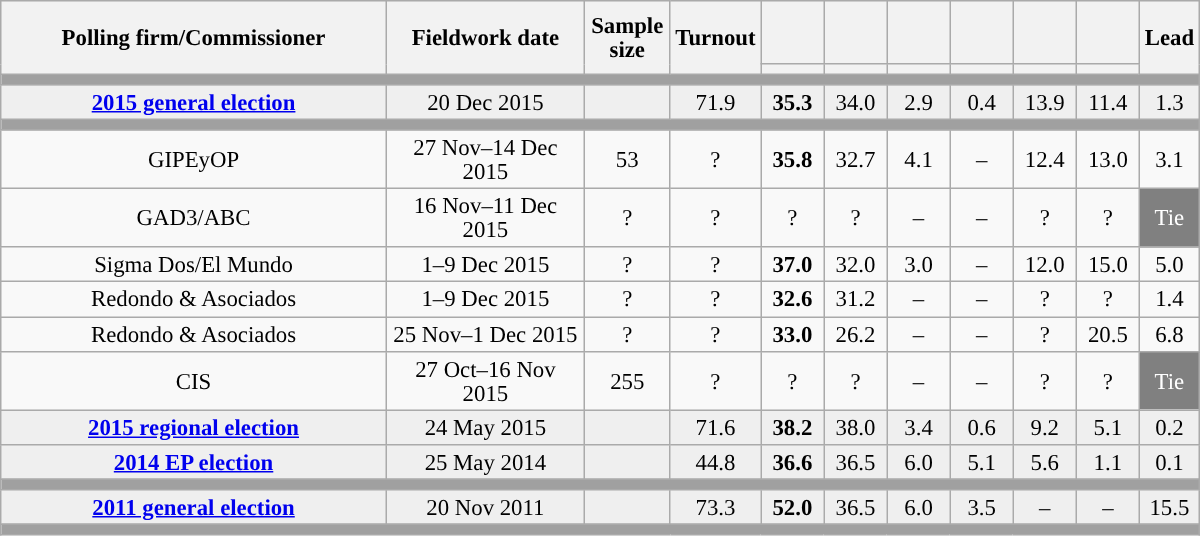<table class="wikitable collapsible collapsed" style="text-align:center; font-size:95%; line-height:16px;">
<tr style="height:42px; background-color:#E9E9E9">
<th style="width:250px;" rowspan="2">Polling firm/Commissioner</th>
<th style="width:125px;" rowspan="2">Fieldwork date</th>
<th style="width:50px;" rowspan="2">Sample size</th>
<th style="width:45px;" rowspan="2">Turnout</th>
<th style="width:35px;"></th>
<th style="width:35px;"></th>
<th style="width:35px;"></th>
<th style="width:35px;"></th>
<th style="width:35px;"></th>
<th style="width:35px;"></th>
<th style="width:30px;" rowspan="2">Lead</th>
</tr>
<tr>
<th style="color:inherit;background:"></th>
<th style="color:inherit;background:"></th>
<th style="color:inherit;background:"></th>
<th style="color:inherit;background:"></th>
<th style="color:inherit;background:"></th>
<th style="color:inherit;background:"></th>
</tr>
<tr>
<td colspan="11" style="background:#A0A0A0"></td>
</tr>
<tr style="background:#EFEFEF;">
<td><strong><a href='#'>2015 general election</a></strong></td>
<td>20 Dec 2015</td>
<td></td>
<td>71.9</td>
<td><strong>35.3</strong><br></td>
<td>34.0<br></td>
<td>2.9<br></td>
<td>0.4<br></td>
<td>13.9<br></td>
<td>11.4<br></td>
<td style="background:">1.3</td>
</tr>
<tr>
<td colspan="11" style="background:#A0A0A0"></td>
</tr>
<tr>
<td>GIPEyOP</td>
<td>27 Nov–14 Dec 2015</td>
<td>53</td>
<td>?</td>
<td><strong>35.8</strong><br></td>
<td>32.7<br></td>
<td>4.1<br></td>
<td>–</td>
<td>12.4<br></td>
<td>13.0<br></td>
<td style="background:">3.1</td>
</tr>
<tr>
<td>GAD3/ABC</td>
<td>16 Nov–11 Dec 2015</td>
<td>?</td>
<td>?</td>
<td>?<br></td>
<td>?<br></td>
<td>–</td>
<td>–</td>
<td>?<br></td>
<td>?<br></td>
<td style="background:gray;color:white;">Tie</td>
</tr>
<tr>
<td>Sigma Dos/El Mundo</td>
<td>1–9 Dec 2015</td>
<td>?</td>
<td>?</td>
<td><strong>37.0</strong><br></td>
<td>32.0<br></td>
<td>3.0<br></td>
<td>–</td>
<td>12.0<br></td>
<td>15.0<br></td>
<td style="background:">5.0</td>
</tr>
<tr>
<td>Redondo & Asociados</td>
<td>1–9 Dec 2015</td>
<td>?</td>
<td>?</td>
<td><strong>32.6</strong><br></td>
<td>31.2<br></td>
<td>–</td>
<td>–</td>
<td>?<br></td>
<td>?<br></td>
<td style="background:">1.4</td>
</tr>
<tr>
<td>Redondo & Asociados</td>
<td>25 Nov–1 Dec 2015</td>
<td>?</td>
<td>?</td>
<td><strong>33.0</strong><br></td>
<td>26.2<br></td>
<td>–</td>
<td>–</td>
<td>?<br></td>
<td>20.5<br></td>
<td style="background:">6.8</td>
</tr>
<tr>
<td>CIS</td>
<td>27 Oct–16 Nov 2015</td>
<td>255</td>
<td>?</td>
<td>?<br></td>
<td>?<br></td>
<td>–</td>
<td>–</td>
<td>?<br></td>
<td>?<br></td>
<td style="background:gray;color:white;">Tie</td>
</tr>
<tr style="background:#EFEFEF;">
<td><strong><a href='#'>2015 regional election</a></strong></td>
<td>24 May 2015</td>
<td></td>
<td>71.6</td>
<td><strong>38.2</strong><br></td>
<td>38.0<br></td>
<td>3.4<br></td>
<td>0.6<br></td>
<td>9.2<br></td>
<td>5.1<br></td>
<td style="background:">0.2</td>
</tr>
<tr style="background:#EFEFEF;">
<td><strong><a href='#'>2014 EP election</a></strong></td>
<td>25 May 2014</td>
<td></td>
<td>44.8</td>
<td><strong>36.6</strong><br></td>
<td>36.5<br></td>
<td>6.0<br></td>
<td>5.1<br></td>
<td>5.6<br></td>
<td>1.1<br></td>
<td style="background:">0.1</td>
</tr>
<tr>
<td colspan="11" style="background:#A0A0A0"></td>
</tr>
<tr style="background:#EFEFEF;">
<td><strong><a href='#'>2011 general election</a></strong></td>
<td>20 Nov 2011</td>
<td></td>
<td>73.3</td>
<td><strong>52.0</strong><br></td>
<td>36.5<br></td>
<td>6.0<br></td>
<td>3.5<br></td>
<td>–</td>
<td>–</td>
<td style="background:">15.5</td>
</tr>
<tr>
<td colspan="11" style="background:#A0A0A0"></td>
</tr>
</table>
